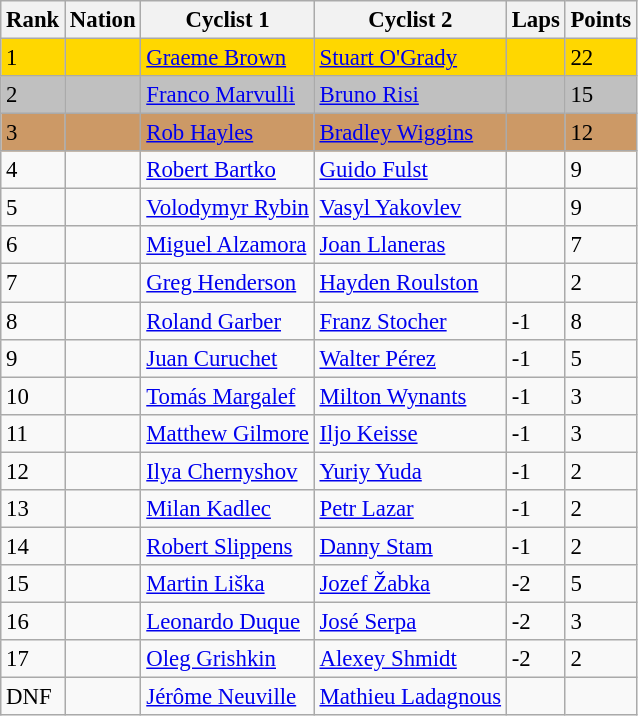<table class="wikitable sortable" style="font-size:95%;">
<tr>
<th>Rank</th>
<th>Nation</th>
<th>Cyclist 1</th>
<th>Cyclist 2</th>
<th>Laps</th>
<th>Points</th>
</tr>
<tr bgcolor="gold">
<td>1</td>
<td></td>
<td><a href='#'>Graeme Brown</a></td>
<td><a href='#'>Stuart O'Grady</a></td>
<td></td>
<td>22</td>
</tr>
<tr bgcolor="silver">
<td>2</td>
<td></td>
<td><a href='#'>Franco Marvulli</a></td>
<td><a href='#'>Bruno Risi</a></td>
<td></td>
<td>15</td>
</tr>
<tr bgcolor="cc9966">
<td>3</td>
<td></td>
<td><a href='#'>Rob Hayles</a></td>
<td><a href='#'>Bradley Wiggins</a></td>
<td></td>
<td>12</td>
</tr>
<tr>
<td>4</td>
<td></td>
<td><a href='#'>Robert Bartko</a></td>
<td><a href='#'>Guido Fulst</a></td>
<td></td>
<td>9</td>
</tr>
<tr>
<td>5</td>
<td></td>
<td><a href='#'>Volodymyr Rybin</a></td>
<td><a href='#'>Vasyl Yakovlev</a></td>
<td></td>
<td>9</td>
</tr>
<tr>
<td>6</td>
<td></td>
<td><a href='#'>Miguel Alzamora</a></td>
<td><a href='#'>Joan Llaneras</a></td>
<td></td>
<td>7</td>
</tr>
<tr>
<td>7</td>
<td></td>
<td><a href='#'>Greg Henderson</a></td>
<td><a href='#'>Hayden Roulston</a></td>
<td></td>
<td>2</td>
</tr>
<tr>
<td>8</td>
<td></td>
<td><a href='#'>Roland Garber</a></td>
<td><a href='#'>Franz Stocher</a></td>
<td>-1</td>
<td>8</td>
</tr>
<tr>
<td>9</td>
<td></td>
<td><a href='#'>Juan Curuchet</a></td>
<td><a href='#'>Walter Pérez</a></td>
<td>-1</td>
<td>5</td>
</tr>
<tr>
<td>10</td>
<td></td>
<td><a href='#'>Tomás Margalef</a></td>
<td><a href='#'>Milton Wynants</a></td>
<td>-1</td>
<td>3</td>
</tr>
<tr>
<td>11</td>
<td></td>
<td><a href='#'>Matthew Gilmore</a></td>
<td><a href='#'>Iljo Keisse</a></td>
<td>-1</td>
<td>3</td>
</tr>
<tr>
<td>12</td>
<td></td>
<td><a href='#'>Ilya Chernyshov</a></td>
<td><a href='#'>Yuriy Yuda</a></td>
<td>-1</td>
<td>2</td>
</tr>
<tr>
<td>13</td>
<td></td>
<td><a href='#'>Milan Kadlec</a></td>
<td><a href='#'>Petr Lazar</a></td>
<td>-1</td>
<td>2</td>
</tr>
<tr>
<td>14</td>
<td></td>
<td><a href='#'>Robert Slippens</a></td>
<td><a href='#'>Danny Stam</a></td>
<td>-1</td>
<td>2</td>
</tr>
<tr>
<td>15</td>
<td></td>
<td><a href='#'>Martin Liška</a></td>
<td><a href='#'>Jozef Žabka</a></td>
<td>-2</td>
<td>5</td>
</tr>
<tr>
<td>16</td>
<td></td>
<td><a href='#'>Leonardo Duque</a></td>
<td><a href='#'>José Serpa</a></td>
<td>-2</td>
<td>3</td>
</tr>
<tr>
<td>17</td>
<td></td>
<td><a href='#'>Oleg Grishkin</a></td>
<td><a href='#'>Alexey Shmidt</a></td>
<td>-2</td>
<td>2</td>
</tr>
<tr>
<td>DNF</td>
<td></td>
<td><a href='#'>Jérôme Neuville</a></td>
<td><a href='#'>Mathieu Ladagnous</a></td>
<td></td>
<td></td>
</tr>
</table>
